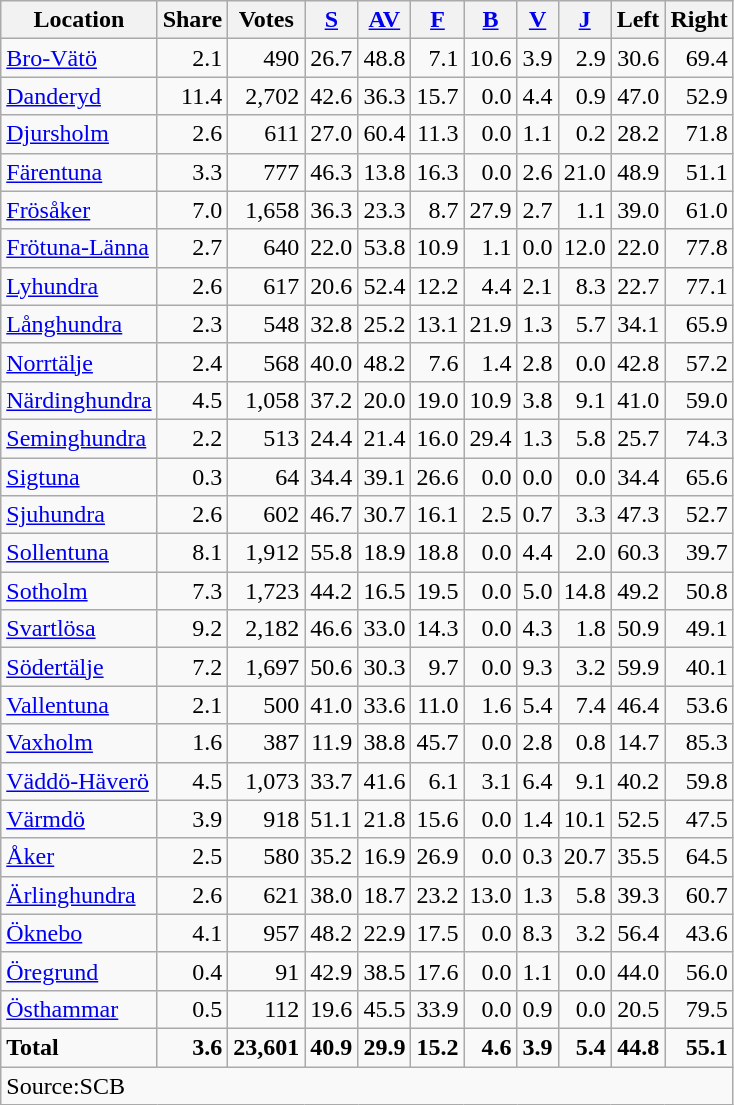<table class="wikitable sortable" style=text-align:right>
<tr>
<th>Location</th>
<th>Share</th>
<th>Votes</th>
<th><a href='#'>S</a></th>
<th><a href='#'>AV</a></th>
<th><a href='#'>F</a></th>
<th><a href='#'>B</a></th>
<th><a href='#'>V</a></th>
<th><a href='#'>J</a></th>
<th>Left</th>
<th>Right</th>
</tr>
<tr>
<td align=left><a href='#'>Bro-Vätö</a></td>
<td>2.1</td>
<td>490</td>
<td>26.7</td>
<td>48.8</td>
<td>7.1</td>
<td>10.6</td>
<td>3.9</td>
<td>2.9</td>
<td>30.6</td>
<td>69.4</td>
</tr>
<tr>
<td align=left><a href='#'>Danderyd</a></td>
<td>11.4</td>
<td>2,702</td>
<td>42.6</td>
<td>36.3</td>
<td>15.7</td>
<td>0.0</td>
<td>4.4</td>
<td>0.9</td>
<td>47.0</td>
<td>52.9</td>
</tr>
<tr>
<td align=left><a href='#'>Djursholm</a></td>
<td>2.6</td>
<td>611</td>
<td>27.0</td>
<td>60.4</td>
<td>11.3</td>
<td>0.0</td>
<td>1.1</td>
<td>0.2</td>
<td>28.2</td>
<td>71.8</td>
</tr>
<tr>
<td align=left><a href='#'>Färentuna</a></td>
<td>3.3</td>
<td>777</td>
<td>46.3</td>
<td>13.8</td>
<td>16.3</td>
<td>0.0</td>
<td>2.6</td>
<td>21.0</td>
<td>48.9</td>
<td>51.1</td>
</tr>
<tr>
<td align=left><a href='#'>Frösåker</a></td>
<td>7.0</td>
<td>1,658</td>
<td>36.3</td>
<td>23.3</td>
<td>8.7</td>
<td>27.9</td>
<td>2.7</td>
<td>1.1</td>
<td>39.0</td>
<td>61.0</td>
</tr>
<tr>
<td align=left><a href='#'>Frötuna-Länna</a></td>
<td>2.7</td>
<td>640</td>
<td>22.0</td>
<td>53.8</td>
<td>10.9</td>
<td>1.1</td>
<td>0.0</td>
<td>12.0</td>
<td>22.0</td>
<td>77.8</td>
</tr>
<tr>
<td align=left><a href='#'>Lyhundra</a></td>
<td>2.6</td>
<td>617</td>
<td>20.6</td>
<td>52.4</td>
<td>12.2</td>
<td>4.4</td>
<td>2.1</td>
<td>8.3</td>
<td>22.7</td>
<td>77.1</td>
</tr>
<tr>
<td align=left><a href='#'>Långhundra</a></td>
<td>2.3</td>
<td>548</td>
<td>32.8</td>
<td>25.2</td>
<td>13.1</td>
<td>21.9</td>
<td>1.3</td>
<td>5.7</td>
<td>34.1</td>
<td>65.9</td>
</tr>
<tr>
<td align=left><a href='#'>Norrtälje</a></td>
<td>2.4</td>
<td>568</td>
<td>40.0</td>
<td>48.2</td>
<td>7.6</td>
<td>1.4</td>
<td>2.8</td>
<td>0.0</td>
<td>42.8</td>
<td>57.2</td>
</tr>
<tr>
<td align=left><a href='#'>Närdinghundra</a></td>
<td>4.5</td>
<td>1,058</td>
<td>37.2</td>
<td>20.0</td>
<td>19.0</td>
<td>10.9</td>
<td>3.8</td>
<td>9.1</td>
<td>41.0</td>
<td>59.0</td>
</tr>
<tr>
<td align=left><a href='#'>Seminghundra</a></td>
<td>2.2</td>
<td>513</td>
<td>24.4</td>
<td>21.4</td>
<td>16.0</td>
<td>29.4</td>
<td>1.3</td>
<td>5.8</td>
<td>25.7</td>
<td>74.3</td>
</tr>
<tr>
<td align=left><a href='#'>Sigtuna</a></td>
<td>0.3</td>
<td>64</td>
<td>34.4</td>
<td>39.1</td>
<td>26.6</td>
<td>0.0</td>
<td>0.0</td>
<td>0.0</td>
<td>34.4</td>
<td>65.6</td>
</tr>
<tr>
<td align=left><a href='#'>Sjuhundra</a></td>
<td>2.6</td>
<td>602</td>
<td>46.7</td>
<td>30.7</td>
<td>16.1</td>
<td>2.5</td>
<td>0.7</td>
<td>3.3</td>
<td>47.3</td>
<td>52.7</td>
</tr>
<tr>
<td align=left><a href='#'>Sollentuna</a></td>
<td>8.1</td>
<td>1,912</td>
<td>55.8</td>
<td>18.9</td>
<td>18.8</td>
<td>0.0</td>
<td>4.4</td>
<td>2.0</td>
<td>60.3</td>
<td>39.7</td>
</tr>
<tr>
<td align=left><a href='#'>Sotholm</a></td>
<td>7.3</td>
<td>1,723</td>
<td>44.2</td>
<td>16.5</td>
<td>19.5</td>
<td>0.0</td>
<td>5.0</td>
<td>14.8</td>
<td>49.2</td>
<td>50.8</td>
</tr>
<tr>
<td align=left><a href='#'>Svartlösa</a></td>
<td>9.2</td>
<td>2,182</td>
<td>46.6</td>
<td>33.0</td>
<td>14.3</td>
<td>0.0</td>
<td>4.3</td>
<td>1.8</td>
<td>50.9</td>
<td>49.1</td>
</tr>
<tr>
<td align=left><a href='#'>Södertälje</a></td>
<td>7.2</td>
<td>1,697</td>
<td>50.6</td>
<td>30.3</td>
<td>9.7</td>
<td>0.0</td>
<td>9.3</td>
<td>3.2</td>
<td>59.9</td>
<td>40.1</td>
</tr>
<tr>
<td align=left><a href='#'>Vallentuna</a></td>
<td>2.1</td>
<td>500</td>
<td>41.0</td>
<td>33.6</td>
<td>11.0</td>
<td>1.6</td>
<td>5.4</td>
<td>7.4</td>
<td>46.4</td>
<td>53.6</td>
</tr>
<tr>
<td align=left><a href='#'>Vaxholm</a></td>
<td>1.6</td>
<td>387</td>
<td>11.9</td>
<td>38.8</td>
<td>45.7</td>
<td>0.0</td>
<td>2.8</td>
<td>0.8</td>
<td>14.7</td>
<td>85.3</td>
</tr>
<tr>
<td align=left><a href='#'>Väddö-Häverö</a></td>
<td>4.5</td>
<td>1,073</td>
<td>33.7</td>
<td>41.6</td>
<td>6.1</td>
<td>3.1</td>
<td>6.4</td>
<td>9.1</td>
<td>40.2</td>
<td>59.8</td>
</tr>
<tr>
<td align=left><a href='#'>Värmdö</a></td>
<td>3.9</td>
<td>918</td>
<td>51.1</td>
<td>21.8</td>
<td>15.6</td>
<td>0.0</td>
<td>1.4</td>
<td>10.1</td>
<td>52.5</td>
<td>47.5</td>
</tr>
<tr>
<td align=left><a href='#'>Åker</a></td>
<td>2.5</td>
<td>580</td>
<td>35.2</td>
<td>16.9</td>
<td>26.9</td>
<td>0.0</td>
<td>0.3</td>
<td>20.7</td>
<td>35.5</td>
<td>64.5</td>
</tr>
<tr>
<td align=left><a href='#'>Ärlinghundra</a></td>
<td>2.6</td>
<td>621</td>
<td>38.0</td>
<td>18.7</td>
<td>23.2</td>
<td>13.0</td>
<td>1.3</td>
<td>5.8</td>
<td>39.3</td>
<td>60.7</td>
</tr>
<tr>
<td align=left><a href='#'>Öknebo</a></td>
<td>4.1</td>
<td>957</td>
<td>48.2</td>
<td>22.9</td>
<td>17.5</td>
<td>0.0</td>
<td>8.3</td>
<td>3.2</td>
<td>56.4</td>
<td>43.6</td>
</tr>
<tr>
<td align=left><a href='#'>Öregrund</a></td>
<td>0.4</td>
<td>91</td>
<td>42.9</td>
<td>38.5</td>
<td>17.6</td>
<td>0.0</td>
<td>1.1</td>
<td>0.0</td>
<td>44.0</td>
<td>56.0</td>
</tr>
<tr>
<td align=left><a href='#'>Östhammar</a></td>
<td>0.5</td>
<td>112</td>
<td>19.6</td>
<td>45.5</td>
<td>33.9</td>
<td>0.0</td>
<td>0.9</td>
<td>0.0</td>
<td>20.5</td>
<td>79.5</td>
</tr>
<tr>
<td align=left><strong>Total</strong></td>
<td><strong>3.6</strong></td>
<td><strong>23,601</strong></td>
<td><strong>40.9</strong></td>
<td><strong>29.9</strong></td>
<td><strong>15.2</strong></td>
<td><strong>4.6</strong></td>
<td><strong>3.9</strong></td>
<td><strong>5.4</strong></td>
<td><strong>44.8</strong></td>
<td><strong>55.1</strong></td>
</tr>
<tr>
<td align=left colspan=11>Source:SCB </td>
</tr>
</table>
